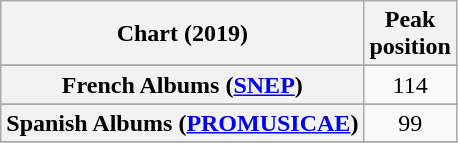<table class="wikitable sortable plainrowheaders" style="text-align:center">
<tr>
<th scope="col">Chart (2019)</th>
<th scope="col">Peak<br>position</th>
</tr>
<tr>
</tr>
<tr>
</tr>
<tr>
<th scope="row">French Albums (<a href='#'>SNEP</a>)</th>
<td>114</td>
</tr>
<tr>
</tr>
<tr>
</tr>
<tr>
<th scope="row">Spanish Albums (<a href='#'>PROMUSICAE</a>)</th>
<td>99</td>
</tr>
<tr>
</tr>
</table>
